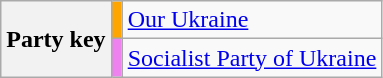<table class=wikitable>
<tr>
<th rowspan=2>Party key</th>
<td style="background:orange"></td>
<td><a href='#'>Our Ukraine</a></td>
</tr>
<tr>
<td style="background:violet"></td>
<td><a href='#'>Socialist Party of Ukraine</a></td>
</tr>
</table>
